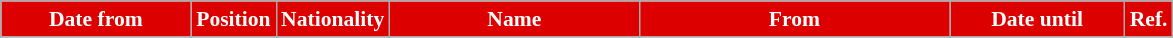<table class="wikitable"  style="text-align:center; font-size:90%; ">
<tr>
<th style="background:#DD0000; color:#FFFFFF; width:120px;">Date from</th>
<th style="background:#DD0000; color:#FFFFFF; width:50px;">Position</th>
<th style="background:#DD0000; color:#FFFFFF; width:50px;">Nationality</th>
<th style="background:#DD0000; color:#FFFFFF; width:160px;">Name</th>
<th style="background:#DD0000; color:#FFFFFF; width:200px;">From</th>
<th style="background:#DD0000; color:#FFFFFF; width:110px;">Date until</th>
<th style="background:#DD0000; color:#FFFFFF; width:25px;">Ref.</th>
</tr>
<tr>
</tr>
</table>
